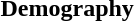<table align="left">
<tr>
<td><strong>Demography</strong><br></td>
</tr>
</table>
